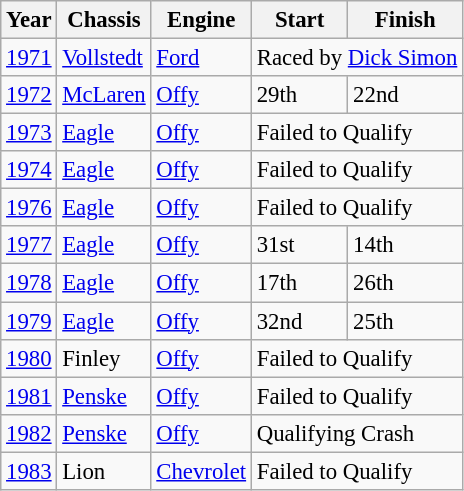<table class="wikitable" style="font-size: 95%;">
<tr>
<th>Year</th>
<th>Chassis</th>
<th>Engine</th>
<th>Start</th>
<th>Finish</th>
</tr>
<tr>
<td><a href='#'>1971</a></td>
<td><a href='#'>Vollstedt</a></td>
<td><a href='#'>Ford</a></td>
<td colspan=2>Raced by <a href='#'>Dick Simon</a></td>
</tr>
<tr>
<td><a href='#'>1972</a></td>
<td><a href='#'>McLaren</a></td>
<td><a href='#'>Offy</a></td>
<td>29th</td>
<td>22nd</td>
</tr>
<tr>
<td><a href='#'>1973</a></td>
<td><a href='#'>Eagle</a></td>
<td><a href='#'>Offy</a></td>
<td colspan=2>Failed to Qualify</td>
</tr>
<tr>
<td><a href='#'>1974</a></td>
<td><a href='#'>Eagle</a></td>
<td><a href='#'>Offy</a></td>
<td colspan=2>Failed to Qualify</td>
</tr>
<tr>
<td><a href='#'>1976</a></td>
<td><a href='#'>Eagle</a></td>
<td><a href='#'>Offy</a></td>
<td colspan=2>Failed to Qualify</td>
</tr>
<tr>
<td><a href='#'>1977</a></td>
<td><a href='#'>Eagle</a></td>
<td><a href='#'>Offy</a></td>
<td>31st</td>
<td>14th</td>
</tr>
<tr>
<td><a href='#'>1978</a></td>
<td><a href='#'>Eagle</a></td>
<td><a href='#'>Offy</a></td>
<td>17th</td>
<td>26th</td>
</tr>
<tr>
<td><a href='#'>1979</a></td>
<td><a href='#'>Eagle</a></td>
<td><a href='#'>Offy</a></td>
<td>32nd</td>
<td>25th</td>
</tr>
<tr>
<td><a href='#'>1980</a></td>
<td>Finley</td>
<td><a href='#'>Offy</a></td>
<td colspan=2>Failed to Qualify</td>
</tr>
<tr>
<td><a href='#'>1981</a></td>
<td><a href='#'>Penske</a></td>
<td><a href='#'>Offy</a></td>
<td colspan=2>Failed to Qualify</td>
</tr>
<tr>
<td><a href='#'>1982</a></td>
<td><a href='#'>Penske</a></td>
<td><a href='#'>Offy</a></td>
<td colspan=2>Qualifying Crash</td>
</tr>
<tr>
<td><a href='#'>1983</a></td>
<td>Lion</td>
<td><a href='#'>Chevrolet</a></td>
<td colspan=2>Failed to Qualify</td>
</tr>
</table>
